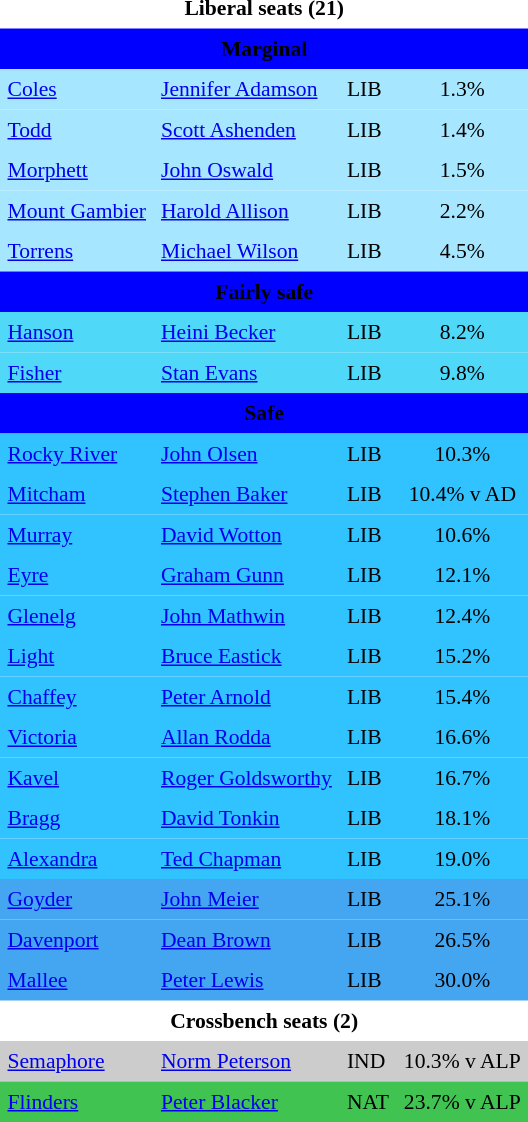<table class="toccolours" align="left" cellpadding="5" cellspacing="0" style="margin-right: .5em; margin-top: .4em;font-size: 90%;">
<tr>
<td COLSPAN=4 align="center"><strong>Liberal seats (21)</strong></td>
</tr>
<tr>
<td colspan="4"  style="text-align:center; background:blue;"><span><strong>Marginal</strong></span></td>
</tr>
<tr>
<td align="left" bgcolor="A6E7FF"><a href='#'>Coles</a></td>
<td align="left" bgcolor="A6E7FF"><a href='#'>Jennifer Adamson</a></td>
<td align="left" bgcolor="A6E7FF">LIB</td>
<td align="center" bgcolor="A6E7FF">1.3%</td>
</tr>
<tr>
<td align="left" bgcolor="A6E7FF"><a href='#'>Todd</a></td>
<td align="left" bgcolor="A6E7FF"><a href='#'>Scott Ashenden</a></td>
<td align="left" bgcolor="A6E7FF">LIB</td>
<td align="center" bgcolor="A6E7FF">1.4%</td>
</tr>
<tr>
<td align="left" bgcolor="A6E7FF"><a href='#'>Morphett</a></td>
<td align="left" bgcolor="A6E7FF"><a href='#'>John Oswald</a></td>
<td align="left" bgcolor="A6E7FF">LIB</td>
<td align="center" bgcolor="A6E7FF">1.5%</td>
</tr>
<tr>
<td align="left" bgcolor="A6E7FF"><a href='#'>Mount Gambier</a></td>
<td align="left" bgcolor="A6E7FF"><a href='#'>Harold Allison</a></td>
<td align="left" bgcolor="A6E7FF">LIB</td>
<td align="center" bgcolor="A6E7FF">2.2%</td>
</tr>
<tr>
<td align="left" bgcolor="A6E7FF"><a href='#'>Torrens</a></td>
<td align="left" bgcolor="A6E7FF"><a href='#'>Michael Wilson</a></td>
<td align="left" bgcolor="A6E7FF">LIB</td>
<td align="center" bgcolor="A6E7FF">4.5%</td>
</tr>
<tr>
<td colspan="4"  style="text-align:center; background:blue;"><span><strong>Fairly safe</strong></span></td>
</tr>
<tr>
<td align="left" bgcolor="50D8F9"><a href='#'>Hanson</a></td>
<td align="left" bgcolor="50D8F9"><a href='#'>Heini Becker</a></td>
<td align="left" bgcolor="50D8F9">LIB</td>
<td align="center" bgcolor="50D8F9">8.2%</td>
</tr>
<tr>
<td align="left" bgcolor="50D8F9"><a href='#'>Fisher</a></td>
<td align="left" bgcolor="50D8F9"><a href='#'>Stan Evans</a></td>
<td align="left" bgcolor="50D8F9">LIB</td>
<td align="center" bgcolor="50D8F9">9.8%</td>
</tr>
<tr>
<td colspan="4"  style="text-align:center; background:blue;"><span><strong>Safe</strong></span></td>
</tr>
<tr>
<td align="left" bgcolor="31C3FF"><a href='#'>Rocky River</a></td>
<td align="left" bgcolor="31C3FF"><a href='#'>John Olsen</a></td>
<td align="left" bgcolor="31C3FF">LIB</td>
<td align="center" bgcolor="31C3FF">10.3%</td>
</tr>
<tr>
<td align="left" bgcolor="31C3FF"><a href='#'>Mitcham</a></td>
<td align="left" bgcolor="31C3FF"><a href='#'>Stephen Baker</a></td>
<td align="left" bgcolor="31C3FF">LIB</td>
<td align="center" bgcolor="31C3FF">10.4% v AD</td>
</tr>
<tr>
<td align="left" bgcolor="31C3FF"><a href='#'>Murray</a></td>
<td align="left" bgcolor="31C3FF"><a href='#'>David Wotton</a></td>
<td align="left" bgcolor="31C3FF">LIB</td>
<td align="center" bgcolor="31C3FF">10.6%</td>
</tr>
<tr>
<td align="left" bgcolor="31C3FF"><a href='#'>Eyre</a></td>
<td align="left" bgcolor="31C3FF"><a href='#'>Graham Gunn</a></td>
<td align="left" bgcolor="31C3FF">LIB</td>
<td align="center" bgcolor="31C3FF">12.1%</td>
</tr>
<tr>
<td align="left" bgcolor="31C3FF"><a href='#'>Glenelg</a></td>
<td align="left" bgcolor="31C3FF"><a href='#'>John Mathwin</a></td>
<td align="left" bgcolor="31C3FF">LIB</td>
<td align="center" bgcolor="31C3FF">12.4%</td>
</tr>
<tr>
<td align="left" bgcolor="31C3FF"><a href='#'>Light</a></td>
<td align="left" bgcolor="31C3FF"><a href='#'>Bruce Eastick</a></td>
<td align="left" bgcolor="31C3FF">LIB</td>
<td align="center" bgcolor="31C3FF">15.2%</td>
</tr>
<tr>
<td align="left" bgcolor="31C3FF"><a href='#'>Chaffey</a></td>
<td align="left" bgcolor="31C3FF"><a href='#'>Peter Arnold</a></td>
<td align="left" bgcolor="31C3FF">LIB</td>
<td align="center" bgcolor="31C3FF">15.4%</td>
</tr>
<tr>
<td align="left" bgcolor="31C3FF"><a href='#'>Victoria</a></td>
<td align="left" bgcolor="31C3FF"><a href='#'>Allan Rodda</a></td>
<td align="left" bgcolor="31C3FF">LIB</td>
<td align="center" bgcolor="31C3FF">16.6%</td>
</tr>
<tr>
<td align="left" bgcolor="31C3FF"><a href='#'>Kavel</a></td>
<td align="left" bgcolor="31C3FF"><a href='#'>Roger Goldsworthy</a></td>
<td align="left" bgcolor="31C3FF">LIB</td>
<td align="center" bgcolor="31C3FF">16.7%</td>
</tr>
<tr>
<td align="left" bgcolor="31C3FF"><a href='#'>Bragg</a></td>
<td align="left" bgcolor="31C3FF"><a href='#'>David Tonkin</a></td>
<td align="left" bgcolor="31C3FF">LIB</td>
<td align="center" bgcolor="31C3FF">18.1%</td>
</tr>
<tr>
<td align="left" bgcolor="31C3FF"><a href='#'>Alexandra</a></td>
<td align="left" bgcolor="31C3FF"><a href='#'>Ted Chapman</a></td>
<td align="left" bgcolor="31C3FF">LIB</td>
<td align="center" bgcolor="31C3FF">19.0%</td>
</tr>
<tr>
<td align="left" bgcolor="44A6F1"><a href='#'>Goyder</a></td>
<td align="left" bgcolor="44A6F1"><a href='#'>John Meier</a></td>
<td align="left" bgcolor="44A6F1">LIB</td>
<td align="center" bgcolor="44A6F1">25.1%</td>
</tr>
<tr>
<td align="left" bgcolor="44A6F1"><a href='#'>Davenport</a></td>
<td align="left" bgcolor="44A6F1"><a href='#'>Dean Brown</a></td>
<td align="left" bgcolor="44A6F1">LIB</td>
<td align="center" bgcolor="44A6F1">26.5%</td>
</tr>
<tr>
<td align="left" bgcolor="44A6F1"><a href='#'>Mallee</a></td>
<td align="left" bgcolor="44A6F1"><a href='#'>Peter Lewis</a></td>
<td align="left" bgcolor="44A6F1">LIB</td>
<td align="center" bgcolor="44A6F1">30.0%</td>
</tr>
<tr>
<td COLSPAN=4 align="center"><strong>Crossbench seats (2)</strong></td>
</tr>
<tr>
<td align="left" bgcolor="CCCCCC"><a href='#'>Semaphore</a></td>
<td align="left" bgcolor="CCCCCC"><a href='#'>Norm Peterson</a></td>
<td align="left" bgcolor="CCCCCC">IND</td>
<td align="center" bgcolor="CCCCCC">10.3% v ALP</td>
</tr>
<tr>
<td align="left" bgcolor="40C351"><a href='#'>Flinders</a></td>
<td align="left" bgcolor="40C351"><a href='#'>Peter Blacker</a></td>
<td align="left" bgcolor="40C351">NAT</td>
<td align="center" bgcolor="40C351">23.7% v ALP</td>
</tr>
<tr>
</tr>
</table>
